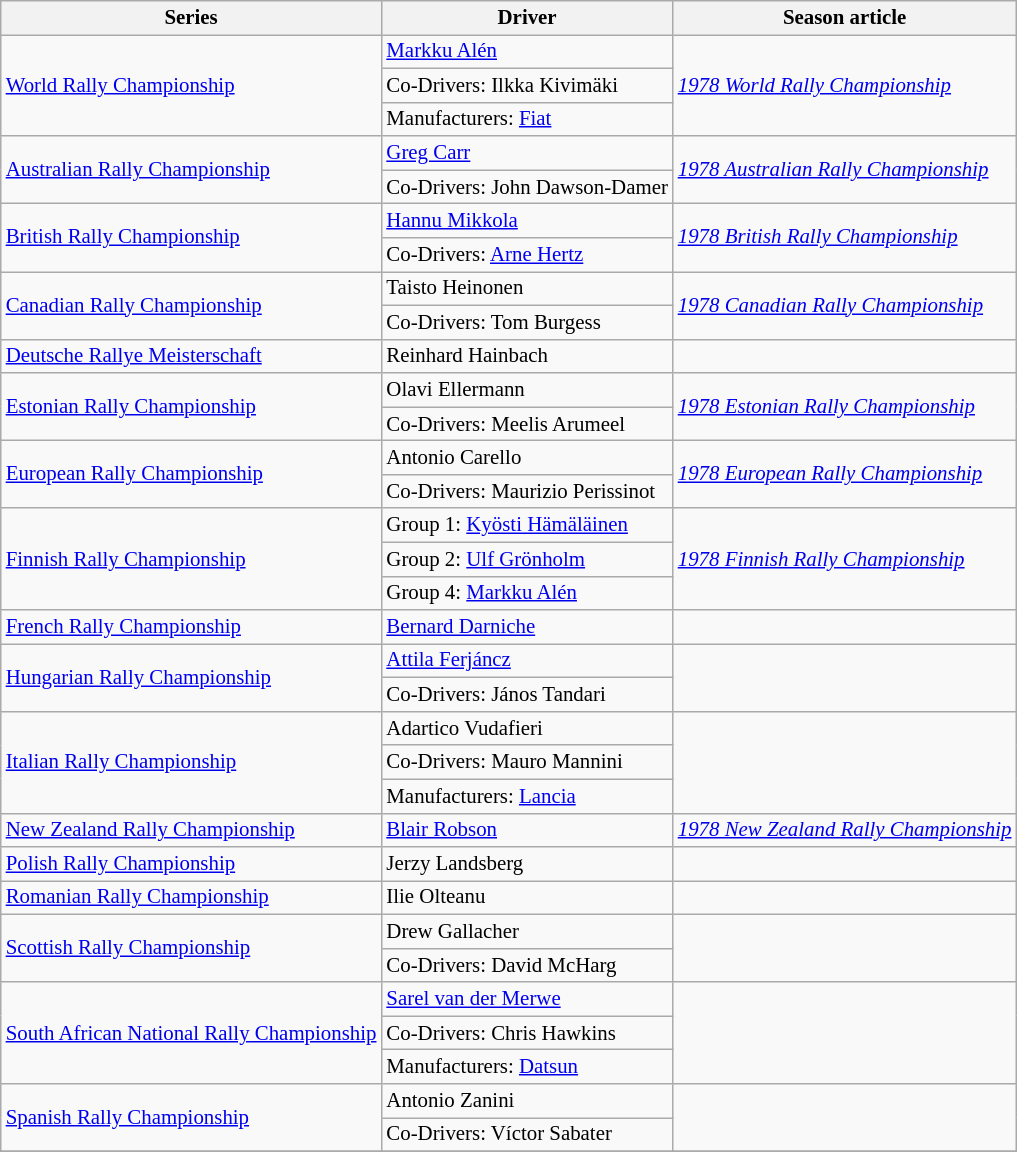<table class="wikitable" style="font-size: 87%;">
<tr>
<th>Series</th>
<th>Driver</th>
<th>Season article</th>
</tr>
<tr>
<td rowspan=3><a href='#'>World Rally Championship</a></td>
<td> <a href='#'>Markku Alén</a></td>
<td rowspan=3><em><a href='#'>1978 World Rally Championship</a></em></td>
</tr>
<tr>
<td>Co-Drivers:  Ilkka Kivimäki</td>
</tr>
<tr>
<td>Manufacturers:  <a href='#'>Fiat</a></td>
</tr>
<tr>
<td rowspan=2><a href='#'>Australian Rally Championship</a></td>
<td> <a href='#'>Greg Carr</a></td>
<td rowspan=2><em><a href='#'>1978 Australian Rally Championship</a></em></td>
</tr>
<tr>
<td>Co-Drivers:  John Dawson-Damer</td>
</tr>
<tr>
<td rowspan=2><a href='#'>British Rally Championship</a></td>
<td> <a href='#'>Hannu Mikkola</a></td>
<td rowspan=2><em><a href='#'>1978 British Rally Championship</a></em></td>
</tr>
<tr>
<td>Co-Drivers:  <a href='#'>Arne Hertz</a></td>
</tr>
<tr>
<td rowspan=2><a href='#'>Canadian Rally Championship</a></td>
<td> Taisto Heinonen</td>
<td rowspan=2><em><a href='#'>1978 Canadian Rally Championship</a></em></td>
</tr>
<tr>
<td>Co-Drivers:  Tom Burgess</td>
</tr>
<tr>
<td><a href='#'>Deutsche Rallye Meisterschaft</a></td>
<td> Reinhard Hainbach</td>
<td></td>
</tr>
<tr>
<td rowspan=2><a href='#'>Estonian Rally Championship</a></td>
<td> Olavi Ellermann</td>
<td rowspan=2><em><a href='#'>1978 Estonian Rally Championship</a></em></td>
</tr>
<tr>
<td>Co-Drivers:  Meelis Arumeel</td>
</tr>
<tr>
<td rowspan=2><a href='#'>European Rally Championship</a></td>
<td> Antonio Carello</td>
<td rowspan=2><em><a href='#'>1978 European Rally Championship</a></em></td>
</tr>
<tr>
<td>Co-Drivers:  Maurizio Perissinot</td>
</tr>
<tr>
<td rowspan=3><a href='#'>Finnish Rally Championship</a></td>
<td>Group 1:  <a href='#'>Kyösti Hämäläinen</a></td>
<td rowspan=3><em><a href='#'>1978 Finnish Rally Championship</a></em></td>
</tr>
<tr>
<td>Group 2:  <a href='#'>Ulf Grönholm</a></td>
</tr>
<tr>
<td>Group 4:  <a href='#'>Markku Alén</a></td>
</tr>
<tr>
<td><a href='#'>French Rally Championship</a></td>
<td> <a href='#'>Bernard Darniche</a></td>
<td></td>
</tr>
<tr>
<td rowspan=2><a href='#'>Hungarian Rally Championship</a></td>
<td> <a href='#'>Attila Ferjáncz</a></td>
<td rowspan=2></td>
</tr>
<tr>
<td>Co-Drivers:  János Tandari</td>
</tr>
<tr>
<td rowspan=3><a href='#'>Italian Rally Championship</a></td>
<td> Adartico Vudafieri</td>
<td rowspan=3></td>
</tr>
<tr>
<td>Co-Drivers:  Mauro Mannini</td>
</tr>
<tr>
<td>Manufacturers:  <a href='#'>Lancia</a></td>
</tr>
<tr>
<td><a href='#'>New Zealand Rally Championship</a></td>
<td> <a href='#'>Blair Robson</a></td>
<td><em><a href='#'>1978 New Zealand Rally Championship</a></em></td>
</tr>
<tr>
<td><a href='#'>Polish Rally Championship</a></td>
<td> Jerzy Landsberg</td>
<td></td>
</tr>
<tr>
<td><a href='#'>Romanian Rally Championship</a></td>
<td> Ilie Olteanu</td>
<td></td>
</tr>
<tr>
<td rowspan=2><a href='#'>Scottish Rally Championship</a></td>
<td> Drew Gallacher</td>
<td rowspan=2></td>
</tr>
<tr>
<td>Co-Drivers:  David McHarg</td>
</tr>
<tr>
<td rowspan=3><a href='#'>South African National Rally Championship</a></td>
<td> <a href='#'>Sarel van der Merwe</a></td>
<td rowspan=3></td>
</tr>
<tr>
<td>Co-Drivers:  Chris Hawkins</td>
</tr>
<tr>
<td>Manufacturers:  <a href='#'>Datsun</a></td>
</tr>
<tr>
<td rowspan=2><a href='#'>Spanish Rally Championship</a></td>
<td> Antonio Zanini</td>
<td rowspan=2></td>
</tr>
<tr>
<td>Co-Drivers:  Víctor Sabater</td>
</tr>
<tr>
</tr>
</table>
